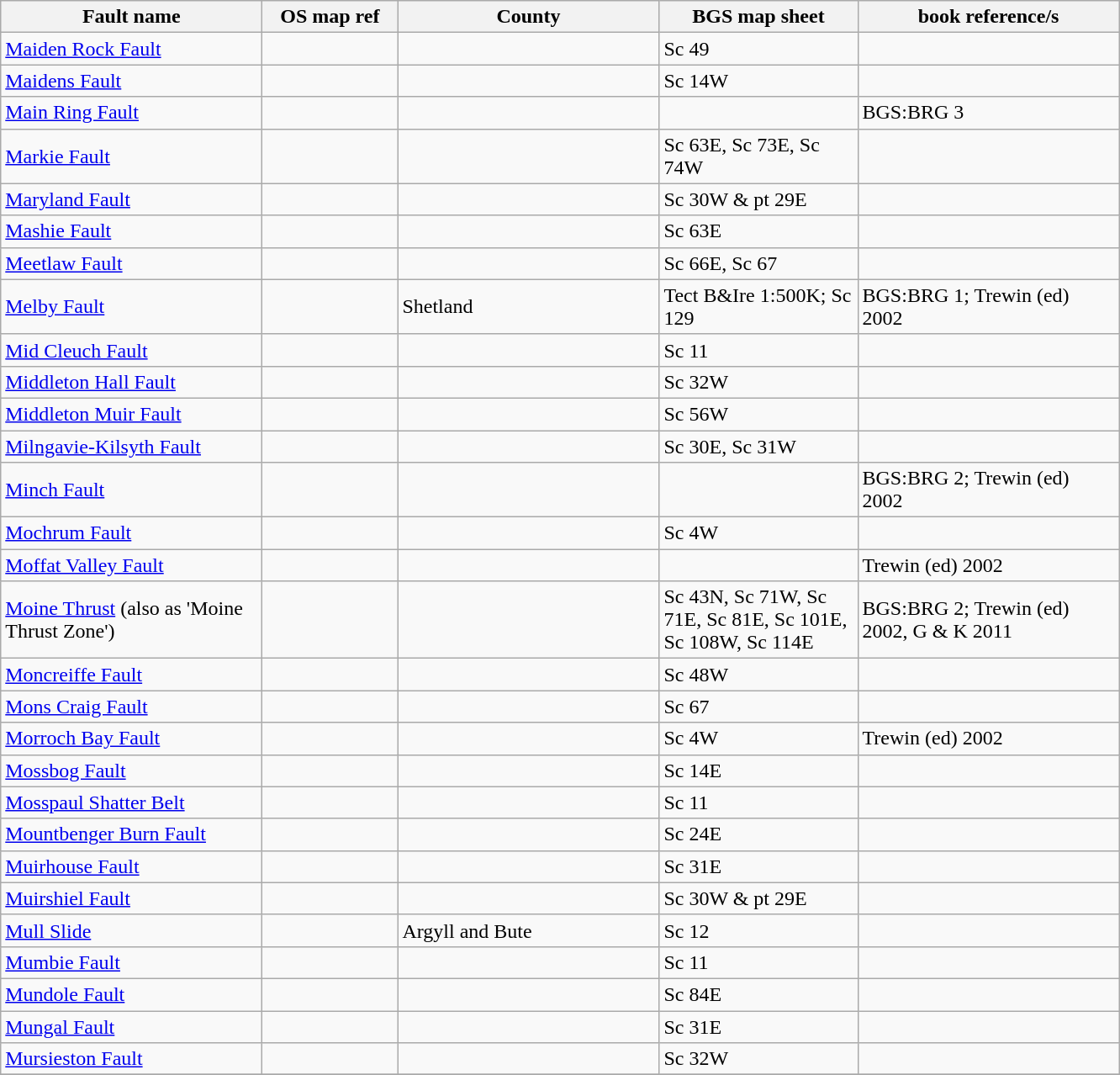<table class="wikitable">
<tr>
<th width="200pt">Fault name</th>
<th width="100pt">OS map ref</th>
<th width="200pt">County</th>
<th width="150pt">BGS map sheet</th>
<th width="200pt">book reference/s</th>
</tr>
<tr>
<td><a href='#'>Maiden Rock Fault</a></td>
<td></td>
<td></td>
<td>Sc 49</td>
<td></td>
</tr>
<tr>
<td><a href='#'>Maidens Fault</a></td>
<td></td>
<td></td>
<td>Sc 14W</td>
<td></td>
</tr>
<tr>
<td><a href='#'>Main Ring Fault</a></td>
<td></td>
<td></td>
<td></td>
<td>BGS:BRG 3</td>
</tr>
<tr>
<td><a href='#'>Markie Fault</a></td>
<td></td>
<td></td>
<td>Sc 63E, Sc 73E, Sc 74W</td>
<td></td>
</tr>
<tr>
<td><a href='#'>Maryland Fault</a></td>
<td></td>
<td></td>
<td>Sc 30W & pt 29E</td>
<td></td>
</tr>
<tr>
<td><a href='#'>Mashie Fault</a></td>
<td></td>
<td></td>
<td>Sc 63E</td>
<td></td>
</tr>
<tr>
<td><a href='#'>Meetlaw Fault</a></td>
<td></td>
<td></td>
<td>Sc 66E, Sc 67</td>
<td></td>
</tr>
<tr>
<td><a href='#'>Melby Fault</a></td>
<td></td>
<td>Shetland</td>
<td>Tect B&Ire 1:500K; Sc 129</td>
<td>BGS:BRG 1; Trewin (ed) 2002</td>
</tr>
<tr>
<td><a href='#'>Mid Cleuch Fault</a></td>
<td></td>
<td></td>
<td>Sc 11</td>
<td></td>
</tr>
<tr>
<td><a href='#'>Middleton Hall Fault</a></td>
<td></td>
<td></td>
<td>Sc 32W</td>
<td></td>
</tr>
<tr>
<td><a href='#'>Middleton Muir Fault</a></td>
<td></td>
<td></td>
<td>Sc 56W</td>
<td></td>
</tr>
<tr>
<td><a href='#'>Milngavie-Kilsyth Fault</a></td>
<td></td>
<td></td>
<td>Sc 30E, Sc 31W</td>
<td></td>
</tr>
<tr>
<td><a href='#'>Minch Fault</a></td>
<td></td>
<td></td>
<td></td>
<td>BGS:BRG 2; Trewin (ed) 2002</td>
</tr>
<tr>
<td><a href='#'>Mochrum Fault</a></td>
<td></td>
<td></td>
<td>Sc 4W</td>
<td></td>
</tr>
<tr>
<td><a href='#'>Moffat Valley Fault</a></td>
<td></td>
<td></td>
<td></td>
<td>Trewin (ed) 2002</td>
</tr>
<tr>
<td><a href='#'>Moine Thrust</a> (also as 'Moine Thrust Zone')</td>
<td></td>
<td></td>
<td>Sc 43N, Sc 71W, Sc 71E, Sc 81E, Sc 101E, Sc 108W, Sc 114E</td>
<td>BGS:BRG 2; Trewin (ed) 2002, G & K 2011</td>
</tr>
<tr>
<td><a href='#'>Moncreiffe Fault</a></td>
<td></td>
<td></td>
<td>Sc 48W</td>
<td></td>
</tr>
<tr>
<td><a href='#'>Mons Craig Fault</a></td>
<td></td>
<td></td>
<td>Sc 67</td>
<td></td>
</tr>
<tr>
<td><a href='#'>Morroch Bay Fault</a></td>
<td></td>
<td></td>
<td>Sc 4W</td>
<td>Trewin (ed) 2002</td>
</tr>
<tr>
<td><a href='#'>Mossbog Fault</a></td>
<td></td>
<td></td>
<td>Sc 14E</td>
<td></td>
</tr>
<tr>
<td><a href='#'>Mosspaul Shatter Belt</a></td>
<td></td>
<td></td>
<td>Sc 11</td>
<td></td>
</tr>
<tr>
<td><a href='#'>Mountbenger Burn Fault</a></td>
<td></td>
<td></td>
<td>Sc 24E</td>
<td></td>
</tr>
<tr>
<td><a href='#'>Muirhouse Fault</a></td>
<td></td>
<td></td>
<td>Sc 31E</td>
<td></td>
</tr>
<tr>
<td><a href='#'>Muirshiel Fault</a></td>
<td></td>
<td></td>
<td>Sc 30W & pt 29E</td>
<td></td>
</tr>
<tr>
<td><a href='#'>Mull Slide</a></td>
<td></td>
<td>Argyll and Bute</td>
<td>Sc 12</td>
<td></td>
</tr>
<tr>
<td><a href='#'>Mumbie Fault</a></td>
<td></td>
<td></td>
<td>Sc 11</td>
<td></td>
</tr>
<tr>
<td><a href='#'>Mundole Fault</a></td>
<td></td>
<td></td>
<td>Sc 84E</td>
<td></td>
</tr>
<tr>
<td><a href='#'>Mungal Fault</a></td>
<td></td>
<td></td>
<td>Sc 31E</td>
<td></td>
</tr>
<tr>
<td><a href='#'>Mursieston Fault</a></td>
<td></td>
<td></td>
<td>Sc 32W</td>
<td></td>
</tr>
<tr>
</tr>
</table>
